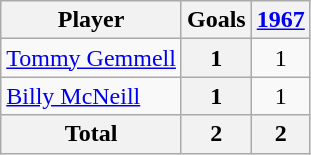<table class="wikitable sortable" style="text-align:center;">
<tr>
<th>Player</th>
<th>Goals</th>
<th><a href='#'>1967</a></th>
</tr>
<tr>
<td align="left"> <a href='#'>Tommy Gemmell</a></td>
<th>1</th>
<td>1</td>
</tr>
<tr>
<td align="left"> <a href='#'>Billy McNeill</a></td>
<th>1</th>
<td>1</td>
</tr>
<tr class="sortbottom">
<th>Total</th>
<th>2</th>
<th>2</th>
</tr>
</table>
